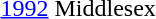<table>
<tr>
<td><a href='#'>1992</a></td>
<td>Middlesex</td>
</tr>
</table>
